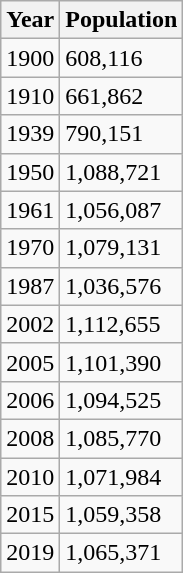<table class="wikitable">
<tr>
<th>Year</th>
<th>Population</th>
</tr>
<tr>
<td>1900</td>
<td>608,116</td>
</tr>
<tr>
<td>1910</td>
<td>661,862</td>
</tr>
<tr>
<td>1939</td>
<td>790,151</td>
</tr>
<tr>
<td>1950</td>
<td>1,088,721</td>
</tr>
<tr>
<td>1961</td>
<td>1,056,087</td>
</tr>
<tr>
<td>1970</td>
<td>1,079,131</td>
</tr>
<tr>
<td>1987</td>
<td>1,036,576</td>
</tr>
<tr>
<td>2002</td>
<td>1,112,655</td>
</tr>
<tr>
<td>2005</td>
<td>1,101,390</td>
</tr>
<tr>
<td>2006</td>
<td>1,094,525</td>
</tr>
<tr>
<td>2008</td>
<td>1,085,770</td>
</tr>
<tr>
<td>2010</td>
<td>1,071,984</td>
</tr>
<tr>
<td>2015</td>
<td>1,059,358</td>
</tr>
<tr>
<td>2019</td>
<td>1,065,371</td>
</tr>
</table>
